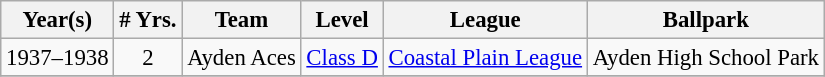<table class="wikitable" style="text-align:center; font-size: 95%;">
<tr>
<th>Year(s)</th>
<th># Yrs.</th>
<th>Team</th>
<th>Level</th>
<th>League</th>
<th>Ballpark</th>
</tr>
<tr>
<td>1937–1938</td>
<td>2</td>
<td>Ayden Aces</td>
<td><a href='#'>Class D</a></td>
<td><a href='#'>Coastal Plain League</a></td>
<td>Ayden High School Park</td>
</tr>
<tr>
</tr>
</table>
